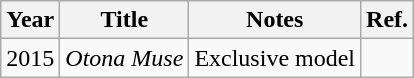<table class="wikitable">
<tr>
<th>Year</th>
<th>Title</th>
<th>Notes</th>
<th>Ref.</th>
</tr>
<tr>
<td>2015</td>
<td><em>Otona Muse</em></td>
<td>Exclusive model</td>
<td></td>
</tr>
</table>
